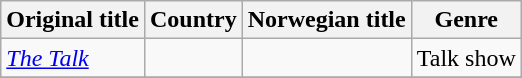<table class="wikitable">
<tr>
<th>Original title</th>
<th>Country</th>
<th>Norwegian title</th>
<th>Genre</th>
</tr>
<tr>
<td><em><a href='#'>The Talk</a></em></td>
<td></td>
<td></td>
<td>Talk show</td>
</tr>
<tr>
</tr>
</table>
